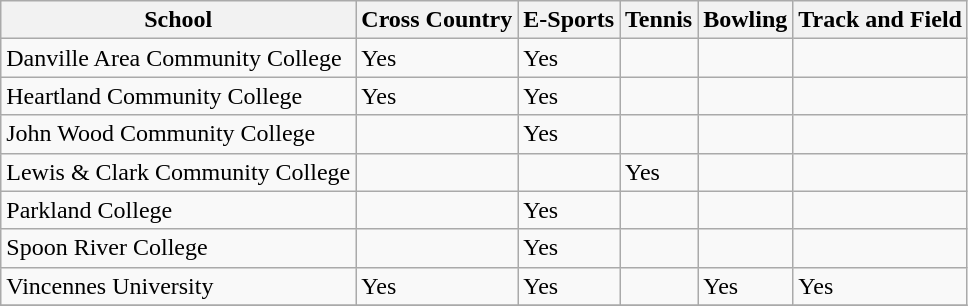<table class="wikitable">
<tr>
<th scope="col">School</th>
<th scope="col">Cross Country</th>
<th scope="col">E-Sports</th>
<th scope="col">Tennis</th>
<th scope="col">Bowling</th>
<th scope="col">Track and Field</th>
</tr>
<tr>
<td>Danville Area Community College</td>
<td>Yes</td>
<td>Yes</td>
<td></td>
<td></td>
<td></td>
</tr>
<tr>
<td>Heartland Community College</td>
<td>Yes</td>
<td>Yes</td>
<td></td>
<td></td>
<td></td>
</tr>
<tr>
<td>John Wood Community College</td>
<td></td>
<td>Yes</td>
<td></td>
<td></td>
</tr>
<tr>
<td>Lewis & Clark Community College</td>
<td></td>
<td></td>
<td>Yes</td>
<td></td>
<td></td>
</tr>
<tr>
<td>Parkland College</td>
<td></td>
<td>Yes</td>
<td></td>
<td></td>
</tr>
<tr>
<td>Spoon River College</td>
<td></td>
<td>Yes</td>
<td></td>
<td></td>
<td></td>
</tr>
<tr>
<td>Vincennes University</td>
<td>Yes</td>
<td>Yes</td>
<td></td>
<td>Yes</td>
<td>Yes</td>
</tr>
<tr>
</tr>
</table>
